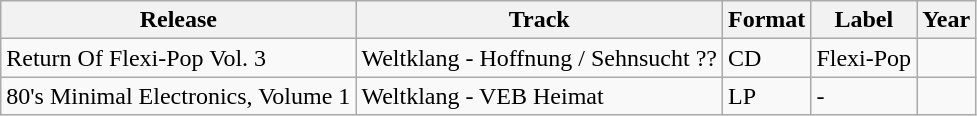<table class="wikitable" border="1">
<tr>
<th>Release</th>
<th>Track</th>
<th>Format</th>
<th>Label</th>
<th>Year</th>
</tr>
<tr>
<td>Return Of Flexi-Pop Vol. 3</td>
<td>Weltklang - Hoffnung / Sehnsucht ??</td>
<td>CD</td>
<td>Flexi-Pop</td>
<td></td>
</tr>
<tr>
<td>80's Minimal Electronics, Volume 1</td>
<td>Weltklang - VEB Heimat</td>
<td>LP</td>
<td>-</td>
<td></td>
</tr>
</table>
